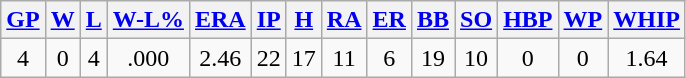<table class="wikitable">
<tr>
<th><a href='#'>GP</a></th>
<th><a href='#'>W</a></th>
<th><a href='#'>L</a></th>
<th><a href='#'>W-L%</a></th>
<th><a href='#'>ERA</a></th>
<th><a href='#'>IP</a></th>
<th><a href='#'>H</a></th>
<th><a href='#'>RA</a></th>
<th><a href='#'>ER</a></th>
<th><a href='#'>BB</a></th>
<th><a href='#'>SO</a></th>
<th><a href='#'>HBP</a></th>
<th><a href='#'>WP</a></th>
<th><a href='#'>WHIP</a></th>
</tr>
<tr align=center>
<td>4</td>
<td>0</td>
<td>4</td>
<td>.000</td>
<td>2.46</td>
<td>22</td>
<td>17</td>
<td>11</td>
<td>6</td>
<td>19</td>
<td>10</td>
<td>0</td>
<td>0</td>
<td>1.64</td>
</tr>
</table>
